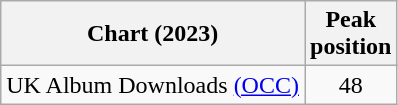<table class="wikitable sortable">
<tr>
<th>Chart (2023)</th>
<th>Peak<br>position</th>
</tr>
<tr>
<td>UK Album Downloads <a href='#'>(OCC)</a></td>
<td align="center">48</td>
</tr>
</table>
